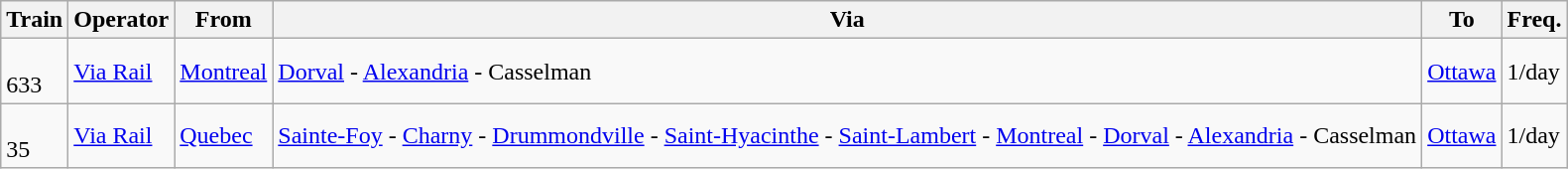<table class="wikitable vatop">
<tr>
<th>Train</th>
<th>Operator</th>
<th>From</th>
<th>Via</th>
<th>To</th>
<th>Freq.</th>
</tr>
<tr>
<td><br>633</td>
<td><a href='#'>Via Rail</a></td>
<td><a href='#'>Montreal</a></td>
<td> <a href='#'>Dorval</a> - <a href='#'>Alexandria</a> - Casselman</td>
<td><a href='#'>Ottawa</a></td>
<td>1/day</td>
</tr>
<tr>
<td><br>35</td>
<td><a href='#'>Via Rail</a></td>
<td><a href='#'>Quebec</a></td>
<td><a href='#'>Sainte-Foy</a> - <a href='#'>Charny</a> - <a href='#'>Drummondville</a> - <a href='#'>Saint-Hyacinthe</a>   - <a href='#'>Saint-Lambert</a> - <a href='#'>Montreal</a>  -   <a href='#'>Dorval</a> - <a href='#'>Alexandria</a> - Casselman</td>
<td><a href='#'>Ottawa</a></td>
<td>1/day</td>
</tr>
</table>
